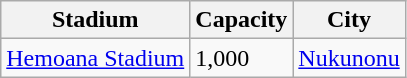<table class="wikitable sortable">
<tr>
<th>Stadium</th>
<th>Capacity</th>
<th>City</th>
</tr>
<tr>
<td><a href='#'>Hemoana Stadium</a></td>
<td>1,000</td>
<td><a href='#'>Nukunonu</a></td>
</tr>
</table>
